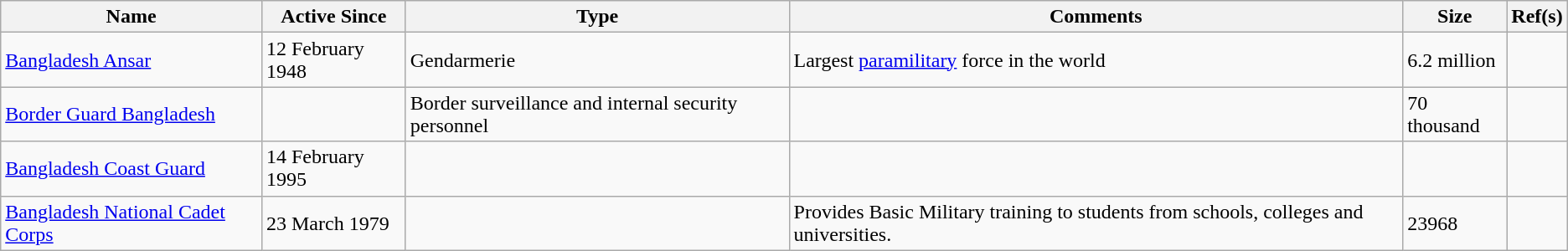<table class="wikitable plainrowheaders">
<tr>
<th scope="col">Name</th>
<th scope="col">Active Since</th>
<th scope="col">Type</th>
<th scope="col">Comments</th>
<th scope="col">Size</th>
<th scope="col">Ref(s)</th>
</tr>
<tr>
<td><a href='#'>Bangladesh Ansar</a></td>
<td>12 February 1948</td>
<td>Gendarmerie</td>
<td>Largest <a href='#'>paramilitary</a> force in the world</td>
<td>6.2 million</td>
<td></td>
</tr>
<tr>
<td><a href='#'>Border Guard Bangladesh</a></td>
<td></td>
<td>Border surveillance and internal security personnel</td>
<td></td>
<td>70 thousand</td>
<td></td>
</tr>
<tr>
<td><a href='#'>Bangladesh Coast Guard</a></td>
<td>14 February 1995</td>
<td></td>
<td></td>
<td></td>
<td></td>
</tr>
<tr>
<td><a href='#'>Bangladesh National Cadet Corps</a></td>
<td>23 March 1979</td>
<td></td>
<td>Provides Basic Military training to students from schools, colleges and universities.</td>
<td>23968</td>
<td></td>
</tr>
</table>
